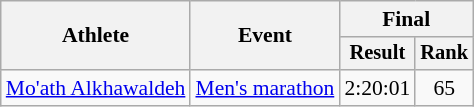<table class="wikitable" style="font-size:90%">
<tr>
<th rowspan="2">Athlete</th>
<th rowspan="2">Event</th>
<th colspan="2">Final</th>
</tr>
<tr style="font-size:95%">
<th>Result</th>
<th>Rank</th>
</tr>
<tr align=center>
<td align=left><a href='#'>Mo'ath Alkhawaldeh</a></td>
<td align=left><a href='#'>Men's marathon</a></td>
<td>2:20:01 <strong></strong></td>
<td>65</td>
</tr>
</table>
